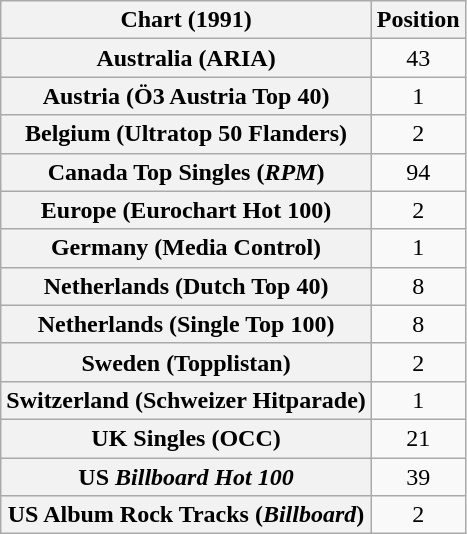<table class="wikitable sortable plainrowheaders" style="text-align:center">
<tr>
<th>Chart (1991)</th>
<th>Position</th>
</tr>
<tr>
<th scope="row">Australia (ARIA)</th>
<td>43</td>
</tr>
<tr>
<th scope="row">Austria (Ö3 Austria Top 40)</th>
<td>1</td>
</tr>
<tr>
<th scope="row">Belgium (Ultratop 50 Flanders)</th>
<td>2</td>
</tr>
<tr>
<th scope="row">Canada Top Singles (<em>RPM</em>)</th>
<td>94</td>
</tr>
<tr>
<th scope="row">Europe (Eurochart Hot 100)</th>
<td>2</td>
</tr>
<tr>
<th scope="row">Germany (Media Control)</th>
<td>1</td>
</tr>
<tr>
<th scope="row">Netherlands (Dutch Top 40)</th>
<td>8</td>
</tr>
<tr>
<th scope="row">Netherlands (Single Top 100)</th>
<td>8</td>
</tr>
<tr>
<th scope="row">Sweden (Topplistan)</th>
<td>2</td>
</tr>
<tr>
<th scope="row">Switzerland (Schweizer Hitparade)</th>
<td>1</td>
</tr>
<tr>
<th scope="row">UK Singles (OCC)</th>
<td>21</td>
</tr>
<tr>
<th scope="row">US <em>Billboard Hot 100</em></th>
<td>39</td>
</tr>
<tr>
<th scope="row">US Album Rock Tracks (<em>Billboard</em>)</th>
<td>2</td>
</tr>
</table>
